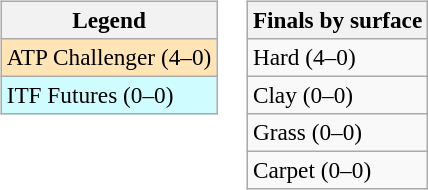<table>
<tr valign=top>
<td><br><table class=wikitable style=font-size:97%>
<tr>
<th>Legend</th>
</tr>
<tr bgcolor=moccasin>
<td>ATP Challenger (4–0)</td>
</tr>
<tr bgcolor=cffcff>
<td>ITF Futures (0–0)</td>
</tr>
</table>
</td>
<td><br><table class=wikitable style=font-size:97%>
<tr>
<th>Finals by surface</th>
</tr>
<tr>
<td>Hard (4–0)</td>
</tr>
<tr>
<td>Clay (0–0)</td>
</tr>
<tr>
<td>Grass (0–0)</td>
</tr>
<tr>
<td>Carpet (0–0)</td>
</tr>
</table>
</td>
</tr>
</table>
